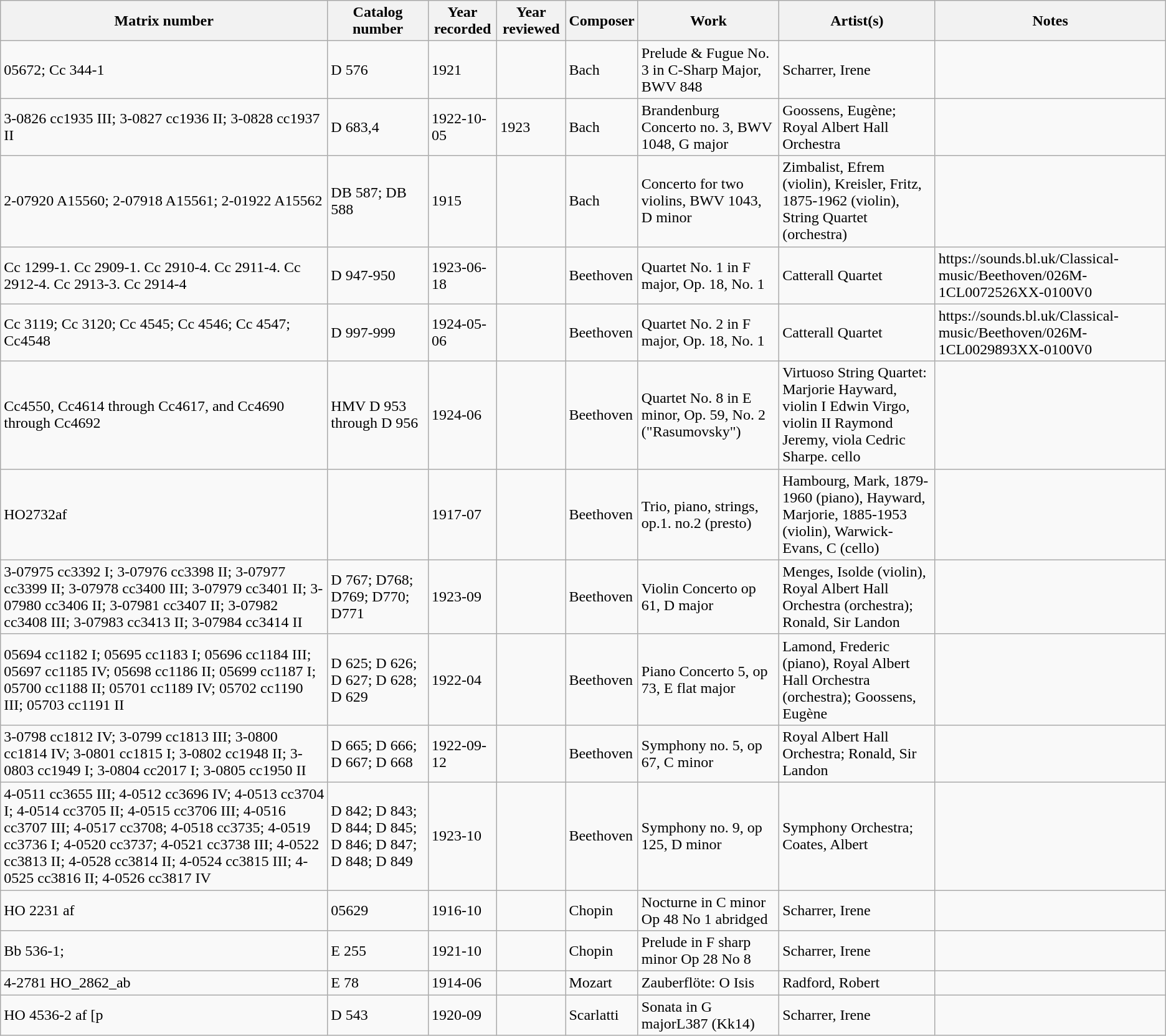<table class="wikitable sortable">
<tr>
<th>Matrix number</th>
<th>Catalog number</th>
<th>Year recorded</th>
<th>Year reviewed</th>
<th>Composer</th>
<th>Work</th>
<th>Artist(s)</th>
<th>Notes</th>
</tr>
<tr>
<td>05672; Cc 344-1</td>
<td>D 576</td>
<td>1921</td>
<td></td>
<td>Bach</td>
<td>Prelude & Fugue No. 3 in C-Sharp Major, BWV 848</td>
<td>Scharrer, Irene</td>
<td> </td>
</tr>
<tr>
<td>3-0826 cc1935 III; 3-0827 cc1936 II; 3-0828 cc1937 II</td>
<td>D 683,4</td>
<td>1922-10-05</td>
<td>1923</td>
<td>Bach</td>
<td>Brandenburg Concerto no. 3, BWV 1048, G major</td>
<td>Goossens, Eugène; Royal Albert Hall Orchestra</td>
<td></td>
</tr>
<tr>
<td>2-07920 A15560; 2-07918 A15561; 2-01922 A15562</td>
<td>DB 587; DB 588</td>
<td>1915</td>
<td></td>
<td>Bach</td>
<td>Concerto for two violins, BWV 1043, D minor</td>
<td>Zimbalist, Efrem (violin), Kreisler, Fritz, 1875-1962 (violin), String Quartet (orchestra)</td>
<td></td>
</tr>
<tr>
<td>Cc 1299-1. Cc 2909-1. Cc 2910-4. Cc 2911-4. Cc 2912-4. Cc 2913-3. Cc 2914-4</td>
<td>D 947-950</td>
<td>1923-06-18</td>
<td></td>
<td>Beethoven</td>
<td>Quartet No. 1 in F major, Op. 18, No. 1</td>
<td>Catterall Quartet</td>
<td>https://sounds.bl.uk/Classical-music/Beethoven/026M-1CL0072526XX-0100V0</td>
</tr>
<tr>
<td>Cc 3119; Cc 3120; Cc 4545; Cc 4546; Cc 4547; Cc4548</td>
<td>D 997-999</td>
<td>1924-05-06</td>
<td></td>
<td>Beethoven</td>
<td>Quartet No. 2 in F major, Op. 18, No. 1</td>
<td>Catterall Quartet</td>
<td>https://sounds.bl.uk/Classical-music/Beethoven/026M-1CL0029893XX-0100V0</td>
</tr>
<tr>
<td>Cc4550, Cc4614 through Cc4617, and Cc4690 through Cc4692</td>
<td>HMV D 953 through D 956</td>
<td>1924-06</td>
<td></td>
<td>Beethoven</td>
<td>Quartet No. 8 in E minor, Op. 59, No. 2 ("Rasumovsky")</td>
<td>Virtuoso String Quartet:<br>Marjorie Hayward, violin I
Edwin Virgo, violin II
Raymond Jeremy, viola
Cedric Sharpe. cello</td>
<td></td>
</tr>
<tr>
<td>HO2732af</td>
<td></td>
<td>1917-07</td>
<td></td>
<td>Beethoven</td>
<td>Trio, piano, strings, op.1. no.2 (presto)</td>
<td>Hambourg, Mark, 1879-1960 (piano), Hayward, Marjorie, 1885-1953 (violin), Warwick-Evans, C (cello)</td>
<td></td>
</tr>
<tr>
<td>3-07975 cc3392 I; 3-07976 cc3398 II; 3-07977 cc3399 II; 3-07978 cc3400 III; 3-07979 cc3401 II; 3-07980 cc3406 II; 3-07981 cc3407 II; 3-07982 cc3408 III; 3-07983 cc3413 II; 3-07984 cc3414 II</td>
<td>D 767; D768; D769; D770; D771</td>
<td>1923-09</td>
<td></td>
<td>Beethoven</td>
<td>Violin Concerto op 61, D major</td>
<td>Menges, Isolde (violin), Royal Albert Hall Orchestra (orchestra); Ronald, Sir Landon</td>
<td></td>
</tr>
<tr>
<td>05694 cc1182 I; 05695 cc1183 I; 05696 cc1184 III; 05697 cc1185 IV; 05698 cc1186 II; 05699 cc1187 I; 05700 cc1188 II; 05701 cc1189 IV; 05702 cc1190 III; 05703 cc1191 II</td>
<td>D 625; D 626; D 627; D 628; D 629</td>
<td>1922-04</td>
<td></td>
<td>Beethoven</td>
<td>Piano Concerto 5, op 73, E flat major</td>
<td>Lamond, Frederic (piano), Royal Albert Hall Orchestra (orchestra); Goossens, Eugène</td>
<td></td>
</tr>
<tr>
<td>3-0798 cc1812 IV; 3-0799 cc1813 III; 3-0800 cc1814 IV; 3-0801 cc1815 I; 3-0802 cc1948 II; 3-0803 cc1949 I; 3-0804 cc2017 I; 3-0805 cc1950 II</td>
<td>D 665; D 666; D 667; D 668</td>
<td>1922-09-12</td>
<td></td>
<td>Beethoven</td>
<td>Symphony no. 5, op 67, C minor</td>
<td>Royal Albert Hall Orchestra; Ronald, Sir Landon</td>
<td></td>
</tr>
<tr>
<td>4-0511 cc3655 III; 4-0512 cc3696 IV; 4-0513 cc3704 I; 4-0514 cc3705 II; 4-0515 cc3706 III; 4-0516 cc3707 III; 4-0517 cc3708; 4-0518 cc3735; 4-0519 cc3736 I; 4-0520 cc3737; 4-0521 cc3738 III; 4-0522 cc3813 II; 4-0528 cc3814 II; 4-0524 cc3815 III; 4-0525 cc3816 II; 4-0526 cc3817 IV</td>
<td>D 842; D 843; D 844; D 845; D 846; D 847; D 848; D 849</td>
<td>1923-10</td>
<td></td>
<td>Beethoven</td>
<td>Symphony no. 9, op 125, D minor</td>
<td>Symphony Orchestra; Coates, Albert</td>
<td></td>
</tr>
<tr>
<td>HO 2231 af</td>
<td>05629</td>
<td>1916-10</td>
<td></td>
<td>Chopin</td>
<td>Nocturne in C minor Op 48 No 1 abridged</td>
<td>Scharrer, Irene</td>
<td></td>
</tr>
<tr>
<td>Bb 536-1;</td>
<td>E 255</td>
<td>1921-10</td>
<td></td>
<td>Chopin</td>
<td>Prelude in F sharp minor Op 28 No 8</td>
<td>Scharrer, Irene</td>
<td></td>
</tr>
<tr>
<td>4-2781 HO_2862_ab</td>
<td>E 78</td>
<td>1914-06</td>
<td></td>
<td>Mozart</td>
<td>Zauberflöte: O Isis</td>
<td>Radford, Robert</td>
<td></td>
</tr>
<tr>
<td>HO 4536-2 af [p</td>
<td>D 543</td>
<td>1920-09</td>
<td></td>
<td>Scarlatti</td>
<td>Sonata in G majorL387 (Kk14)</td>
<td>Scharrer, Irene</td>
<td></td>
</tr>
</table>
